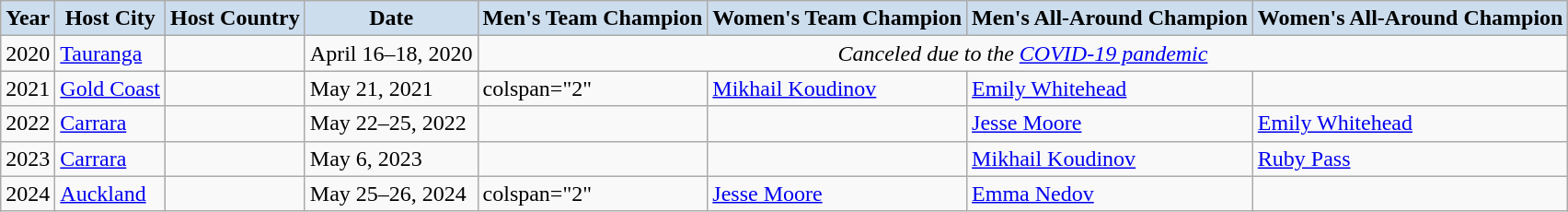<table class="wikitable" align="center">
<tr>
<th style="background-color: #CCDDEE;">Year</th>
<th style="background-color: #CCDDEE;">Host City</th>
<th style="background-color: #CCDDEE;">Host Country</th>
<th style="background-color: #CCDDEE;">Date</th>
<th style="background-color: #CCDDEE;">Men's Team Champion</th>
<th style="background-color: #CCDDEE;">Women's Team Champion</th>
<th style="background-color: #CCDDEE;">Men's All-Around Champion</th>
<th style="background-color: #CCDDEE;">Women's All-Around Champion</th>
</tr>
<tr>
<td>2020</td>
<td><a href='#'>Tauranga</a></td>
<td></td>
<td>April 16–18, 2020</td>
<td align=center colspan="4"><em>Canceled due to the <a href='#'>COVID-19 pandemic</a></em></td>
</tr>
<tr>
<td>2021</td>
<td><a href='#'>Gold Coast</a></td>
<td></td>
<td>May 21, 2021</td>
<td>colspan="2" </td>
<td> <a href='#'>Mikhail Koudinov</a></td>
<td> <a href='#'>Emily Whitehead</a></td>
</tr>
<tr>
<td>2022</td>
<td><a href='#'>Carrara</a></td>
<td></td>
<td>May 22–25, 2022</td>
<td></td>
<td></td>
<td> <a href='#'>Jesse Moore</a></td>
<td> <a href='#'>Emily Whitehead</a></td>
</tr>
<tr>
<td>2023</td>
<td><a href='#'>Carrara</a></td>
<td></td>
<td>May 6, 2023</td>
<td></td>
<td></td>
<td> <a href='#'>Mikhail Koudinov</a></td>
<td> <a href='#'>Ruby Pass</a></td>
</tr>
<tr>
<td>2024</td>
<td><a href='#'>Auckland</a></td>
<td></td>
<td>May 25–26, 2024</td>
<td>colspan="2" </td>
<td> <a href='#'>Jesse Moore</a></td>
<td> <a href='#'>Emma Nedov</a></td>
</tr>
</table>
